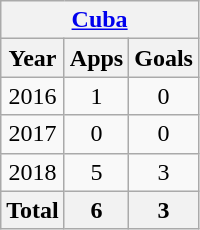<table class="wikitable" style="text-align:center">
<tr>
<th colspan=3><a href='#'>Cuba</a></th>
</tr>
<tr>
<th>Year</th>
<th>Apps</th>
<th>Goals</th>
</tr>
<tr>
<td>2016</td>
<td>1</td>
<td>0</td>
</tr>
<tr>
<td>2017</td>
<td>0</td>
<td>0</td>
</tr>
<tr>
<td>2018</td>
<td>5</td>
<td>3</td>
</tr>
<tr>
<th>Total</th>
<th>6</th>
<th>3</th>
</tr>
</table>
